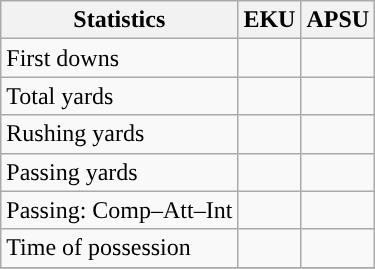<table class="wikitable" style="float: left;">
<tr>
<th>Statistics</th>
<th>EKU</th>
<th>APSU</th>
</tr>
<tr>
<td>First downs</td>
<td></td>
<td></td>
</tr>
<tr>
<td>Total yards</td>
<td></td>
<td></td>
</tr>
<tr>
<td>Rushing yards</td>
<td></td>
<td></td>
</tr>
<tr>
<td>Passing yards</td>
<td></td>
<td></td>
</tr>
<tr>
<td>Passing: Comp–Att–Int</td>
<td></td>
<td></td>
</tr>
<tr>
<td>Time of possession</td>
<td></td>
<td></td>
</tr>
<tr>
</tr>
</table>
